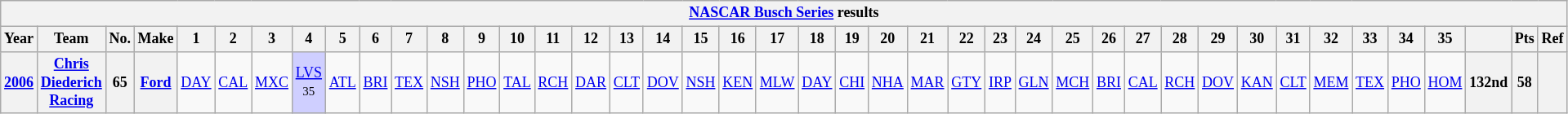<table class="wikitable" style="text-align:center; font-size:75%">
<tr>
<th colspan=42><a href='#'>NASCAR Busch Series</a> results</th>
</tr>
<tr>
<th>Year</th>
<th>Team</th>
<th>No.</th>
<th>Make</th>
<th>1</th>
<th>2</th>
<th>3</th>
<th>4</th>
<th>5</th>
<th>6</th>
<th>7</th>
<th>8</th>
<th>9</th>
<th>10</th>
<th>11</th>
<th>12</th>
<th>13</th>
<th>14</th>
<th>15</th>
<th>16</th>
<th>17</th>
<th>18</th>
<th>19</th>
<th>20</th>
<th>21</th>
<th>22</th>
<th>23</th>
<th>24</th>
<th>25</th>
<th>26</th>
<th>27</th>
<th>28</th>
<th>29</th>
<th>30</th>
<th>31</th>
<th>32</th>
<th>33</th>
<th>34</th>
<th>35</th>
<th></th>
<th>Pts</th>
<th>Ref</th>
</tr>
<tr>
<th><a href='#'>2006</a></th>
<th><a href='#'>Chris Diederich Racing</a></th>
<th>65</th>
<th><a href='#'>Ford</a></th>
<td><a href='#'>DAY</a></td>
<td><a href='#'>CAL</a></td>
<td><a href='#'>MXC</a></td>
<td style="background:#CFCFFF;"><a href='#'>LVS</a><br><small>35</small></td>
<td><a href='#'>ATL</a></td>
<td><a href='#'>BRI</a></td>
<td><a href='#'>TEX</a></td>
<td><a href='#'>NSH</a></td>
<td><a href='#'>PHO</a></td>
<td><a href='#'>TAL</a></td>
<td><a href='#'>RCH</a></td>
<td><a href='#'>DAR</a></td>
<td><a href='#'>CLT</a></td>
<td><a href='#'>DOV</a></td>
<td><a href='#'>NSH</a></td>
<td><a href='#'>KEN</a></td>
<td><a href='#'>MLW</a></td>
<td><a href='#'>DAY</a></td>
<td><a href='#'>CHI</a></td>
<td><a href='#'>NHA</a></td>
<td><a href='#'>MAR</a></td>
<td><a href='#'>GTY</a></td>
<td><a href='#'>IRP</a></td>
<td><a href='#'>GLN</a></td>
<td><a href='#'>MCH</a></td>
<td><a href='#'>BRI</a></td>
<td><a href='#'>CAL</a></td>
<td><a href='#'>RCH</a></td>
<td><a href='#'>DOV</a></td>
<td><a href='#'>KAN</a></td>
<td><a href='#'>CLT</a></td>
<td><a href='#'>MEM</a></td>
<td><a href='#'>TEX</a></td>
<td><a href='#'>PHO</a></td>
<td><a href='#'>HOM</a></td>
<th>132nd</th>
<th>58</th>
<th></th>
</tr>
</table>
